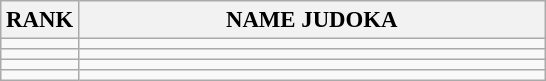<table class="wikitable" style="font-size:95%;">
<tr>
<th>RANK</th>
<th align="left" style="width: 20em">NAME JUDOKA</th>
</tr>
<tr>
<td align="center"></td>
<td></td>
</tr>
<tr>
<td align="center"></td>
<td></td>
</tr>
<tr>
<td align="center"></td>
<td></td>
</tr>
<tr>
<td align="center"></td>
<td></td>
</tr>
</table>
